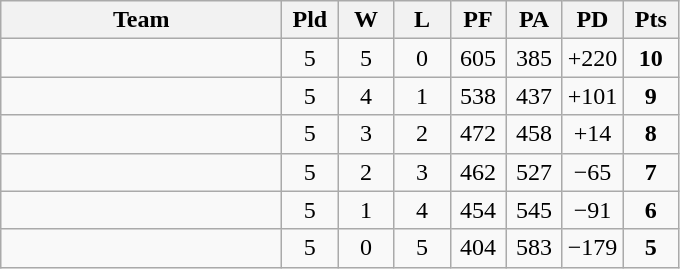<table class=wikitable style="text-align:center">
<tr>
<th width=180>Team</th>
<th width=30>Pld</th>
<th width=30>W</th>
<th width=30>L</th>
<th width=30>PF</th>
<th width=30>PA</th>
<th width=30>PD</th>
<th width=30>Pts</th>
</tr>
<tr>
<td align="left"></td>
<td>5</td>
<td>5</td>
<td>0</td>
<td>605</td>
<td>385</td>
<td>+220</td>
<td><strong>10</strong></td>
</tr>
<tr>
<td align="left"></td>
<td>5</td>
<td>4</td>
<td>1</td>
<td>538</td>
<td>437</td>
<td>+101</td>
<td><strong>9</strong></td>
</tr>
<tr>
<td align="left"></td>
<td>5</td>
<td>3</td>
<td>2</td>
<td>472</td>
<td>458</td>
<td>+14</td>
<td><strong>8</strong></td>
</tr>
<tr>
<td align="left"></td>
<td>5</td>
<td>2</td>
<td>3</td>
<td>462</td>
<td>527</td>
<td>−65</td>
<td><strong>7</strong></td>
</tr>
<tr>
<td align="left"></td>
<td>5</td>
<td>1</td>
<td>4</td>
<td>454</td>
<td>545</td>
<td>−91</td>
<td><strong>6</strong></td>
</tr>
<tr>
<td align="left"></td>
<td>5</td>
<td>0</td>
<td>5</td>
<td>404</td>
<td>583</td>
<td>−179</td>
<td><strong>5</strong></td>
</tr>
</table>
